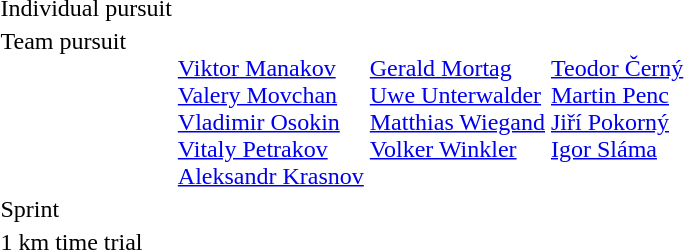<table>
<tr>
<td>Individual pursuit<br></td>
<td></td>
<td></td>
<td></td>
</tr>
<tr valign="top">
<td>Team pursuit<br></td>
<td><br><a href='#'>Viktor Manakov</a><br><a href='#'>Valery Movchan</a><br><a href='#'>Vladimir Osokin</a><br><a href='#'>Vitaly Petrakov</a><br><a href='#'>Aleksandr Krasnov</a></td>
<td><br><a href='#'>Gerald Mortag</a><br><a href='#'>Uwe Unterwalder</a><br><a href='#'>Matthias Wiegand</a><br><a href='#'>Volker Winkler</a></td>
<td><br><a href='#'>Teodor Černý</a><br><a href='#'>Martin Penc</a><br><a href='#'>Jiří Pokorný</a><br><a href='#'>Igor Sláma</a></td>
</tr>
<tr>
<td>Sprint<br></td>
<td></td>
<td></td>
<td></td>
</tr>
<tr>
<td>1 km time trial<br></td>
<td></td>
<td></td>
<td></td>
</tr>
</table>
